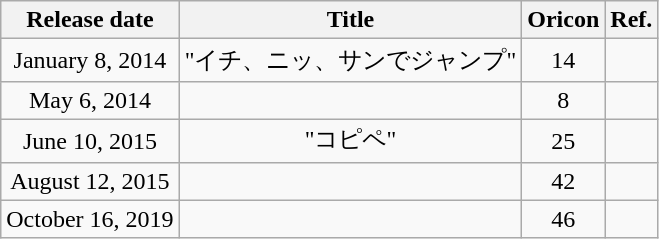<table class="wikitable plainrowheaders" style="text-align: center">
<tr>
<th>Release date</th>
<th>Title</th>
<th>Oricon</th>
<th>Ref.</th>
</tr>
<tr>
<td>January 8, 2014</td>
<td>"イチ、ニッ、サンでジャンプ"</td>
<td>14</td>
<td></td>
</tr>
<tr>
<td>May 6, 2014</td>
<td></td>
<td>8</td>
<td></td>
</tr>
<tr>
<td>June 10, 2015</td>
<td>"コピペ"</td>
<td>25</td>
<td></td>
</tr>
<tr>
<td>August 12, 2015</td>
<td></td>
<td>42</td>
<td></td>
</tr>
<tr>
<td>October 16, 2019</td>
<td></td>
<td>46</td>
<td></td>
</tr>
</table>
